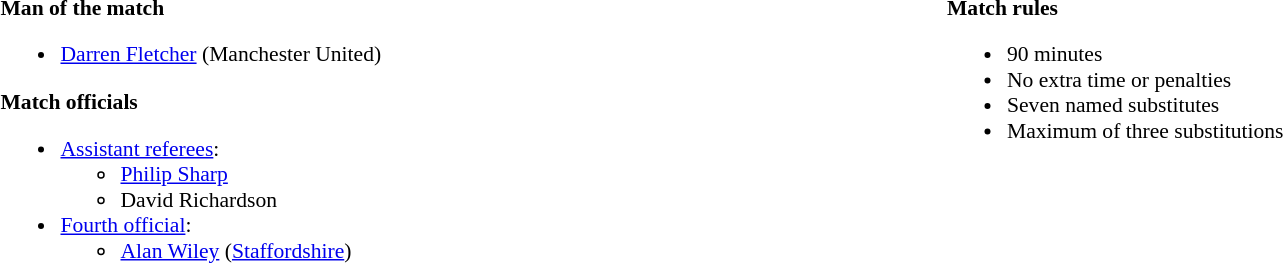<table width=100% style="font-size: 90%">
<tr>
<td width=50% valign=top><br><strong>Man of the match</strong><ul><li><a href='#'>Darren Fletcher</a> (Manchester United)</li></ul><strong>Match officials</strong><ul><li><a href='#'>Assistant referees</a>:<ul><li><a href='#'>Philip Sharp</a></li><li>David Richardson</li></ul></li><li><a href='#'>Fourth official</a>:<ul><li><a href='#'>Alan Wiley</a> (<a href='#'>Staffordshire</a>)</li></ul></li></ul></td>
<td width=50% valign=top><br><strong>Match rules</strong><ul><li>90 minutes</li><li>No extra time or penalties</li><li>Seven named substitutes</li><li>Maximum of three substitutions</li></ul></td>
</tr>
</table>
